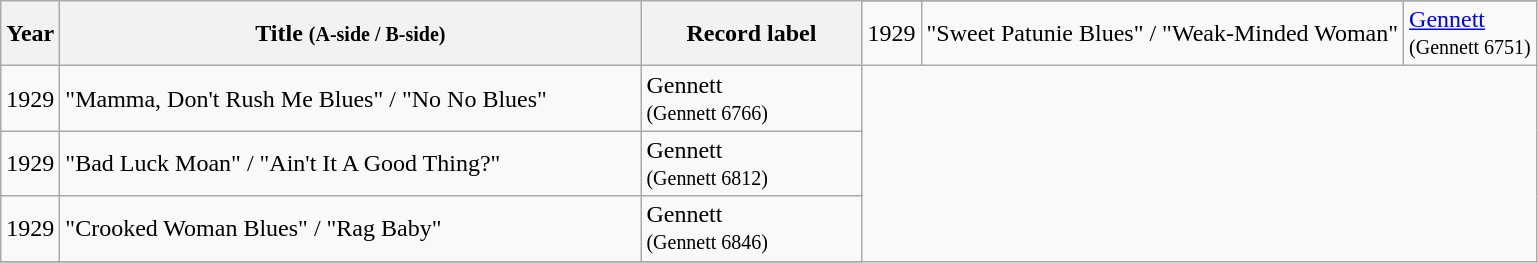<table class="wikitable sortable">
<tr>
<th width="30" rowspan="2">Year</th>
<th width="380" rowspan="2">Title <small>(A-side / B-side)</small></th>
<th width="140" rowspan="2">Record label</th>
</tr>
<tr>
<td>1929</td>
<td>"Sweet Patunie Blues" / "Weak-Minded Woman"</td>
<td><a href='#'>Gennett</a><br><small>(Gennett 6751)</small></td>
</tr>
<tr>
<td>1929</td>
<td>"Mamma, Don't Rush Me Blues" / "No No Blues"</td>
<td>Gennett<br><small>(Gennett 6766)</small></td>
</tr>
<tr>
<td>1929</td>
<td>"Bad Luck Moan" / "Ain't It A Good Thing?"</td>
<td>Gennett<br><small>(Gennett 6812)</small></td>
</tr>
<tr>
<td>1929</td>
<td>"Crooked Woman Blues" / "Rag Baby"</td>
<td>Gennett<br><small>(Gennett 6846)</small></td>
</tr>
<tr>
</tr>
</table>
